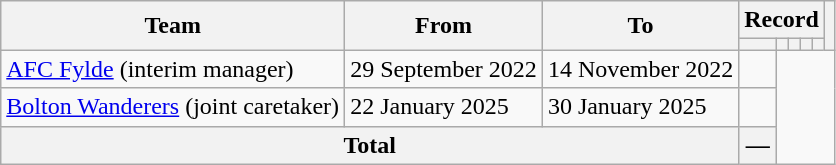<table class="wikitable" style="text-align:center">
<tr>
<th rowspan="2">Team</th>
<th rowspan="2">From</th>
<th rowspan="2">To</th>
<th colspan="5">Record</th>
<th rowspan="2"></th>
</tr>
<tr>
<th></th>
<th></th>
<th></th>
<th></th>
<th></th>
</tr>
<tr>
<td align="left"><a href='#'>AFC Fylde</a> (interim manager)</td>
<td align="left">29 September 2022</td>
<td align="left">14 November 2022<br></td>
<td></td>
</tr>
<tr>
<td align="left"><a href='#'>Bolton Wanderers</a> (joint caretaker)</td>
<td align="left">22 January 2025</td>
<td align="left">30 January 2025<br></td>
<td></td>
</tr>
<tr>
<th colspan="3">Total<br></th>
<th>—</th>
</tr>
</table>
